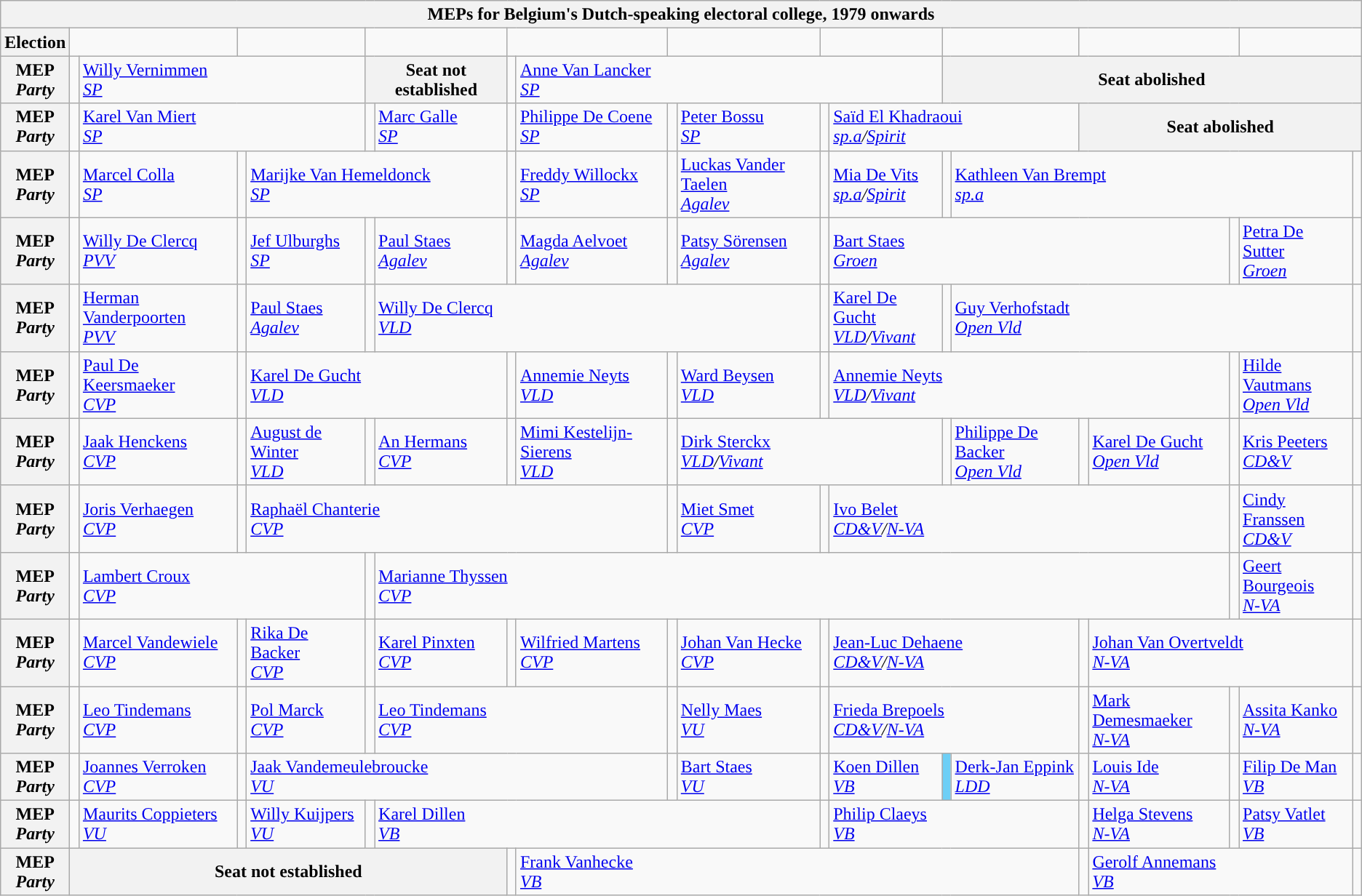<table class="wikitable">
<tr>
<th colspan = 20>MEPs for Belgium's Dutch-speaking electoral college, 1979 onwards</th>
</tr>
<tr>
<th>Election</th>
<td colspan = 2></td>
<td colspan = 2></td>
<td colspan = 2></td>
<td colspan = 2></td>
<td colspan = 2></td>
<td colspan = 2></td>
<td colspan = 2></td>
<td colspan = 3></td>
<td colspan = 3></td>
</tr>
<tr>
<th>MEP<br><em>Party</em></th>
<td width=1px style="background-color: "></td>
<td colspan = 3><a href='#'>Willy Vernimmen</a><br><em><a href='#'>SP</a></em></td>
<th colspan = 2>Seat not established</th>
<td width=1px style="background-color: "></td>
<td colspan = 5><a href='#'>Anne Van Lancker</a><br><em><a href='#'>SP</a></em></td>
<th colspan = 7>Seat abolished</th>
</tr>
<tr>
<th>MEP<br><em>Party</em></th>
<td width=1px style="background-color: "></td>
<td colspan = 3><a href='#'>Karel Van Miert</a><br><em><a href='#'>SP</a></em></td>
<td width=1px style="background-color: "></td>
<td><a href='#'>Marc Galle</a><br><em><a href='#'>SP</a></em></td>
<td width=1px style="background-color: "></td>
<td><a href='#'>Philippe De Coene</a><br><em><a href='#'>SP</a></em></td>
<td width=1px style="background-color: "></td>
<td><a href='#'>Peter Bossu</a><br><em><a href='#'>SP</a></em></td>
<td width=1px style="background-color: "></td>
<td colspan = 3><a href='#'>Saïd El Khadraoui</a><br><em><a href='#'>sp.a</a>/<a href='#'>Spirit</a></em></td>
<th colspan = 5>Seat abolished</th>
</tr>
<tr>
<th>MEP<br><em>Party</em></th>
<td width=1px style="background-color: "></td>
<td><a href='#'>Marcel Colla</a><br><em><a href='#'>SP</a></em></td>
<td width=1px style="background-color: "></td>
<td colspan = 3><a href='#'>Marijke Van Hemeldonck</a><br><em><a href='#'>SP</a></em></td>
<td width=1px style="background-color: "></td>
<td><a href='#'>Freddy Willockx</a><br><em><a href='#'>SP</a></em></td>
<td width=1px style="background-color: "></td>
<td><a href='#'>Luckas Vander Taelen</a><br><em><a href='#'>Agalev</a></em></td>
<td width=1px style="background-color: "></td>
<td><a href='#'>Mia De Vits</a><br><em><a href='#'>sp.a</a>/<a href='#'>Spirit</a></em></td>
<td width=1px style="background-color: "></td>
<td colspan= 5><a href='#'>Kathleen Van Brempt</a><br><em><a href='#'>sp.a</a></em></td>
<td width=1px style="background-color: "></td>
</tr>
<tr>
<th>MEP<br><em>Party</em></th>
<td width=1px style="background-color: "></td>
<td><a href='#'>Willy De Clercq</a><br><em><a href='#'>PVV</a></em></td>
<td width=1px style="background-color: "></td>
<td><a href='#'>Jef Ulburghs</a><br><em><a href='#'>SP</a></em></td>
<td width=1px style="background-color: "></td>
<td><a href='#'>Paul Staes</a><br><em><a href='#'>Agalev</a></em></td>
<td width=1px style="background-color: "></td>
<td><a href='#'>Magda Aelvoet</a><br><em><a href='#'>Agalev</a></em></td>
<td width=1px style="background-color: "></td>
<td><a href='#'>Patsy Sörensen</a><br><em><a href='#'>Agalev</a></em></td>
<td width=1px style="background-color: "></td>
<td colspan = 5><a href='#'>Bart Staes</a><br><em><a href='#'>Groen</a></em></td>
<td width=1px style="background-color: "></td>
<td><a href='#'>Petra De Sutter</a><br><em><a href='#'>Groen</a></em></td>
<td width=1px style="background-color: "></td>
</tr>
<tr>
<th>MEP<br><em>Party</em></th>
<td width=1px style="background-color: "></td>
<td><a href='#'>Herman Vanderpoorten</a><br><em><a href='#'>PVV</a></em></td>
<td width=1px style="background-color: "></td>
<td><a href='#'>Paul Staes</a><br><em><a href='#'>Agalev</a></em></td>
<td width=1px style="background-color: "></td>
<td colspan= 5><a href='#'>Willy De Clercq</a><br><em><a href='#'>VLD</a></em></td>
<td width=1px style="background-color: "></td>
<td><a href='#'>Karel De Gucht</a><br><em><a href='#'>VLD</a>/<a href='#'>Vivant</a></em></td>
<td width=1px style="background-color: "></td>
<td colspan= 5><a href='#'>Guy Verhofstadt</a><br><em><a href='#'>Open Vld</a></em></td>
<td width=1px style="background-color: "></td>
</tr>
<tr>
<th>MEP<br><em>Party</em></th>
<td width=1px style="background-color: "></td>
<td><a href='#'>Paul De Keersmaeker</a><br><em><a href='#'>CVP</a></em></td>
<td width=1px style="background-color: "></td>
<td colspan = 3><a href='#'>Karel De Gucht</a><br><em><a href='#'>VLD</a></em></td>
<td width=1px style="background-color: "></td>
<td><a href='#'>Annemie Neyts</a><br><em><a href='#'>VLD</a></em></td>
<td width=1px style="background-color: "></td>
<td><a href='#'>Ward Beysen</a><br><em><a href='#'>VLD</a></em></td>
<td width=1px style="background-color: "></td>
<td colspan = 5><a href='#'>Annemie Neyts</a><br><em><a href='#'>VLD</a>/<a href='#'>Vivant</a></em></td>
<td width=1px style="background-color: "></td>
<td><a href='#'>Hilde Vautmans</a><br><em><a href='#'>Open Vld</a></em></td>
<td width=1px style="background-color: "></td>
</tr>
<tr>
<th>MEP<br><em>Party</em></th>
<td width=1px style="background-color: "></td>
<td><a href='#'>Jaak Henckens</a><br><em><a href='#'>CVP</a></em></td>
<td width=1px style="background-color: "></td>
<td><a href='#'>August de Winter</a><br><em><a href='#'>VLD</a></em></td>
<td width=1px style="background-color: "></td>
<td><a href='#'>An Hermans</a><br><em><a href='#'>CVP</a></em></td>
<td width=1px style="background-color: "></td>
<td><a href='#'>Mimi Kestelijn-Sierens</a><br><em><a href='#'>VLD</a></em></td>
<td width=1px style="background-color: "></td>
<td colspan= 3><a href='#'>Dirk Sterckx</a><br><em><a href='#'>VLD</a>/<a href='#'>Vivant</a></em></td>
<td width=1px style="background-color: "></td>
<td><a href='#'>Philippe De Backer</a><br><em><a href='#'>Open Vld</a></em></td>
<td width=1px style="background-color: "></td>
<td><a href='#'>Karel De Gucht</a><br><em><a href='#'>Open Vld</a></em></td>
<td width=1px style="background-color: "></td>
<td><a href='#'>Kris Peeters</a><br><em><a href='#'>CD&V</a></em></td>
<td width=1px style="background-color: "></td>
</tr>
<tr>
<th>MEP<br><em>Party</em></th>
<td width=1px style="background-color: "></td>
<td><a href='#'>Joris Verhaegen</a><br><em><a href='#'>CVP</a></em></td>
<td width=1px style="background-color: "></td>
<td colspan = 5><a href='#'>Raphaël Chanterie</a><br><em><a href='#'>CVP</a></em></td>
<td width=1px style="background-color: "></td>
<td><a href='#'>Miet Smet</a><br><em><a href='#'>CVP</a></em></td>
<td width=1px style="background-color: "></td>
<td colspan = 5><a href='#'>Ivo Belet</a><br><em><a href='#'>CD&V</a>/<a href='#'>N-VA</a></em></td>
<td width=1px style="background-color: "></td>
<td><a href='#'>Cindy Franssen</a><br><em><a href='#'>CD&V</a></em></td>
<td width=1px style="background-color: "></td>
</tr>
<tr>
<th>MEP<br><em>Party</em></th>
<td width=1px style="background-color: "></td>
<td colspan = 3><a href='#'>Lambert Croux</a><br><em><a href='#'>CVP</a></em></td>
<td width=1px style="background-color: "></td>
<td colspan = 11><a href='#'>Marianne Thyssen</a><br><em><a href='#'>CVP</a></em></td>
<td width=1px style="background-color: "></td>
<td><a href='#'>Geert Bourgeois</a><br><em><a href='#'>N-VA</a></em></td>
<td width=1px style="background-color: "></td>
</tr>
<tr>
<th>MEP<br><em>Party</em></th>
<td width=1px style="background-color: "></td>
<td><a href='#'>Marcel Vandewiele</a><br><em><a href='#'>CVP</a></em></td>
<td width=1px style="background-color: "></td>
<td><a href='#'>Rika De Backer</a><br><em><a href='#'>CVP</a></em></td>
<td width=1px style="background-color: "></td>
<td><a href='#'>Karel Pinxten</a><br><em><a href='#'>CVP</a></em></td>
<td width=1px style="background-color: "></td>
<td><a href='#'>Wilfried Martens</a><br><em><a href='#'>CVP</a></em></td>
<td width=1px style="background-color: "></td>
<td><a href='#'>Johan Van Hecke</a><br><em><a href='#'>CVP</a></em></td>
<td width=1px style="background-color: "></td>
<td colspan = 3><a href='#'>Jean-Luc Dehaene</a><br><em><a href='#'>CD&V</a>/<a href='#'>N-VA</a></em></td>
<td width=1px style="background-color: "></td>
<td colspan = 3><a href='#'>Johan Van Overtveldt</a><br><em><a href='#'>N-VA</a></em></td>
<td width=1px style="background-color: "></td>
</tr>
<tr>
<th>MEP<br><em>Party</em></th>
<td width=1px style="background-color: "></td>
<td><a href='#'>Leo Tindemans</a><br><em><a href='#'>CVP</a></em></td>
<td width=1px style="background-color: "></td>
<td><a href='#'>Pol Marck</a><br><em><a href='#'>CVP</a></em></td>
<td width=1px style="background-color: "></td>
<td colspan= 3><a href='#'>Leo Tindemans</a><br><em><a href='#'>CVP</a></em></td>
<td width=1px style="background-color: "></td>
<td><a href='#'>Nelly Maes</a><br><em><a href='#'>VU</a></em></td>
<td width=1px style="background-color: "></td>
<td colspan = 3><a href='#'>Frieda Brepoels</a><br><em><a href='#'>CD&V</a>/<a href='#'>N-VA</a></em></td>
<td width=1px style="background-color: "></td>
<td><a href='#'>Mark Demesmaeker</a><br><em><a href='#'>N-VA</a></em></td>
<td width=1px style="background-color: "></td>
<td><a href='#'>Assita Kanko</a><br><em><a href='#'>N-VA</a></em></td>
<td width=1px style="background-color: "></td>
</tr>
<tr>
<th>MEP<br><em>Party</em></th>
<td width=1px style="background-color: "></td>
<td><a href='#'>Joannes Verroken</a><br><em><a href='#'>CVP</a></em></td>
<td width=1px style="background-color: "></td>
<td colspan = 5><a href='#'>Jaak Vandemeulebroucke</a><br><em><a href='#'>VU</a></em></td>
<td width=1px style="background-color: "></td>
<td><a href='#'>Bart Staes</a><br><em><a href='#'>VU</a></em></td>
<td width=1px style="background-color: "></td>
<td><a href='#'>Koen Dillen</a><br><em><a href='#'>VB</a></em></td>
<td width=1px style="background-color: #6DCFF6"></td>
<td><a href='#'>Derk-Jan Eppink</a><br><em><a href='#'>LDD</a></em></td>
<td width=1px style="background-color: "></td>
<td><a href='#'>Louis Ide</a><br><em><a href='#'>N-VA</a></em></td>
<td width=1px style="background-color: "></td>
<td><a href='#'>Filip De Man</a><br><em><a href='#'>VB</a></em></td>
<td width=1px style="background-color: "></td>
</tr>
<tr>
<th>MEP<br><em>Party</em></th>
<td width=1px style="background-color: "></td>
<td><a href='#'>Maurits Coppieters</a><br><em><a href='#'>VU</a></em></td>
<td width=1px style="background-color: "></td>
<td><a href='#'>Willy Kuijpers</a><br><em><a href='#'>VU</a></em></td>
<td width=1px style="background-color: "></td>
<td colspan = 5><a href='#'>Karel Dillen</a><br><em><a href='#'>VB</a></em></td>
<td width=1px style="background-color: "></td>
<td colspan = 3><a href='#'>Philip Claeys</a><br><em><a href='#'>VB</a></em></td>
<td width=1px style="background-color: "></td>
<td><a href='#'>Helga Stevens</a><br><em><a href='#'>N-VA</a></em></td>
<td width=1px style="background-color: "></td>
<td><a href='#'>Patsy Vatlet</a><br><em><a href='#'>VB</a></em></td>
<td width=1px style="background-color: "></td>
</tr>
<tr>
<th>MEP<br><em>Party</em></th>
<th colspan = 6>Seat not established</th>
<td width=1px style="background-color: "></td>
<td colspan = 7><a href='#'>Frank Vanhecke</a><br><em><a href='#'>VB</a></em></td>
<td width=1px style="background-color: "></td>
<td colspan = 3><a href='#'>Gerolf Annemans</a><br><em><a href='#'>VB</a></em></td>
<td width=1px style="background-color: "></td>
</tr>
</table>
